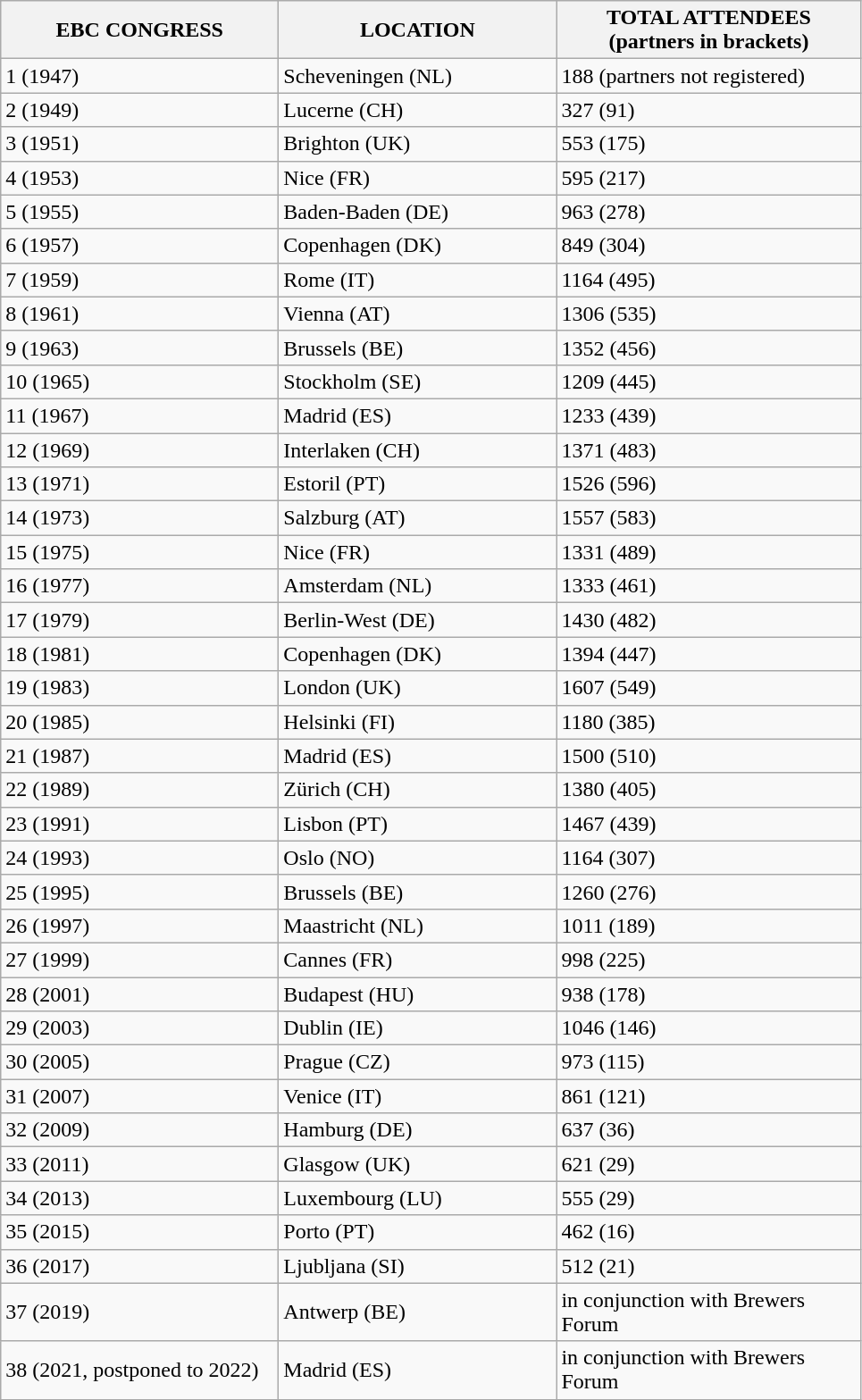<table class="wikitable">
<tr>
<th scope="col" width="200">EBC CONGRESS</th>
<th scope="col" width="200">LOCATION</th>
<th scope="col" width="220">TOTAL ATTENDEES (partners in brackets)</th>
</tr>
<tr>
<td>1 (1947)</td>
<td>Scheveningen (NL)</td>
<td>188 (partners not registered)</td>
</tr>
<tr>
<td>2 (1949)</td>
<td>Lucerne (CH)</td>
<td>327 (91)</td>
</tr>
<tr>
<td>3 (1951)</td>
<td>Brighton (UK)</td>
<td>553 (175)</td>
</tr>
<tr>
<td>4 (1953)</td>
<td>Nice (FR)</td>
<td>595 (217)</td>
</tr>
<tr>
<td>5 (1955)</td>
<td>Baden-Baden (DE)</td>
<td>963 (278)</td>
</tr>
<tr>
<td>6 (1957)</td>
<td>Copenhagen (DK)</td>
<td>849 (304)</td>
</tr>
<tr>
<td>7 (1959)</td>
<td>Rome (IT)</td>
<td>1164 (495)</td>
</tr>
<tr>
<td>8 (1961)</td>
<td>Vienna (AT)</td>
<td>1306 (535)</td>
</tr>
<tr>
<td>9 (1963)</td>
<td>Brussels (BE)</td>
<td>1352 (456)</td>
</tr>
<tr>
<td>10 (1965)</td>
<td>Stockholm (SE)</td>
<td>1209 (445)</td>
</tr>
<tr>
<td>11 (1967)</td>
<td>Madrid (ES)</td>
<td>1233 (439)</td>
</tr>
<tr>
<td>12 (1969)</td>
<td>Interlaken (CH)</td>
<td>1371 (483)</td>
</tr>
<tr>
<td>13 (1971)</td>
<td>Estoril (PT)</td>
<td>1526 (596)</td>
</tr>
<tr>
<td>14 (1973)</td>
<td>Salzburg (AT)</td>
<td>1557 (583)</td>
</tr>
<tr>
<td>15 (1975)</td>
<td>Nice (FR)</td>
<td>1331 (489)</td>
</tr>
<tr>
<td>16 (1977)</td>
<td>Amsterdam (NL)</td>
<td>1333 (461)</td>
</tr>
<tr>
<td>17 (1979)</td>
<td>Berlin-West (DE)</td>
<td>1430 (482)</td>
</tr>
<tr>
<td>18 (1981)</td>
<td>Copenhagen (DK)</td>
<td>1394 (447)</td>
</tr>
<tr>
<td>19 (1983)</td>
<td>London (UK)</td>
<td>1607 (549)</td>
</tr>
<tr>
<td>20 (1985)</td>
<td>Helsinki (FI)</td>
<td>1180 (385)</td>
</tr>
<tr>
<td>21 (1987)</td>
<td>Madrid (ES)</td>
<td>1500 (510)</td>
</tr>
<tr>
<td>22 (1989)</td>
<td>Zürich (CH)</td>
<td>1380 (405)</td>
</tr>
<tr>
<td>23 (1991)</td>
<td>Lisbon (PT)</td>
<td>1467 (439)</td>
</tr>
<tr>
<td>24 (1993)</td>
<td>Oslo (NO)</td>
<td>1164 (307)</td>
</tr>
<tr>
<td>25 (1995)</td>
<td>Brussels (BE)</td>
<td>1260 (276)</td>
</tr>
<tr>
<td>26 (1997)</td>
<td>Maastricht (NL)</td>
<td>1011 (189)</td>
</tr>
<tr>
<td>27 (1999)</td>
<td>Cannes (FR)</td>
<td>998 (225)</td>
</tr>
<tr>
<td>28 (2001)</td>
<td>Budapest (HU)</td>
<td>938 (178)</td>
</tr>
<tr>
<td>29 (2003)</td>
<td>Dublin (IE)</td>
<td>1046 (146)</td>
</tr>
<tr>
<td>30 (2005)</td>
<td>Prague (CZ)</td>
<td>973 (115)</td>
</tr>
<tr>
<td>31 (2007)</td>
<td>Venice (IT)</td>
<td>861 (121)</td>
</tr>
<tr>
<td>32 (2009)</td>
<td>Hamburg (DE)</td>
<td>637 (36)</td>
</tr>
<tr>
<td>33 (2011)</td>
<td>Glasgow (UK)</td>
<td>621 (29)</td>
</tr>
<tr>
<td>34 (2013)</td>
<td>Luxembourg (LU)</td>
<td>555 (29)</td>
</tr>
<tr>
<td>35 (2015)</td>
<td>Porto (PT)</td>
<td>462 (16)</td>
</tr>
<tr>
<td>36 (2017)</td>
<td>Ljubljana (SI)</td>
<td>512 (21)</td>
</tr>
<tr>
<td>37 (2019)</td>
<td>Antwerp (BE)</td>
<td>in conjunction with Brewers Forum</td>
</tr>
<tr>
<td>38 (2021, postponed to 2022)</td>
<td>Madrid (ES)</td>
<td>in conjunction with Brewers Forum</td>
</tr>
</table>
